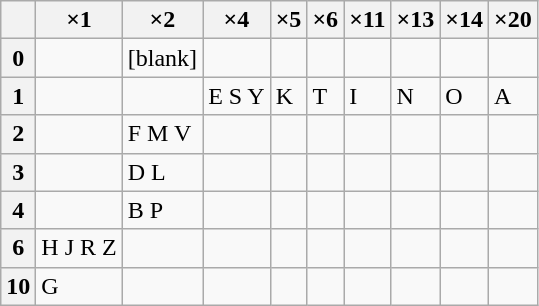<table class="wikitable floatright">
<tr>
<th></th>
<th>×1</th>
<th>×2</th>
<th>×4</th>
<th>×5</th>
<th>×6</th>
<th>×11</th>
<th>×13</th>
<th>×14</th>
<th>×20</th>
</tr>
<tr>
<th>0</th>
<td></td>
<td>[blank]</td>
<td></td>
<td></td>
<td></td>
<td></td>
<td></td>
<td></td>
<td></td>
</tr>
<tr>
<th>1</th>
<td></td>
<td></td>
<td>E S Y</td>
<td>K</td>
<td>T</td>
<td>I</td>
<td>N</td>
<td>O</td>
<td>A</td>
</tr>
<tr>
<th>2</th>
<td></td>
<td>F M V</td>
<td></td>
<td></td>
<td></td>
<td></td>
<td></td>
<td></td>
<td></td>
</tr>
<tr>
<th>3</th>
<td></td>
<td>D L</td>
<td></td>
<td></td>
<td></td>
<td></td>
<td></td>
<td></td>
<td></td>
</tr>
<tr>
<th>4</th>
<td></td>
<td>B P</td>
<td></td>
<td></td>
<td></td>
<td></td>
<td></td>
<td></td>
<td></td>
</tr>
<tr>
<th>6</th>
<td>H J R Z</td>
<td></td>
<td></td>
<td></td>
<td></td>
<td></td>
<td></td>
<td></td>
<td></td>
</tr>
<tr>
<th>10</th>
<td>G</td>
<td></td>
<td></td>
<td></td>
<td></td>
<td></td>
<td></td>
<td></td>
<td></td>
</tr>
</table>
